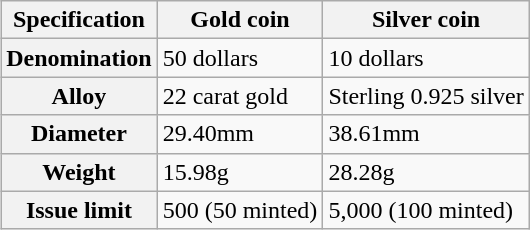<table class="wikitable" style="float: right;">
<tr>
<th>Specification</th>
<th>Gold coin</th>
<th>Silver coin</th>
</tr>
<tr>
<th>Denomination</th>
<td>50 dollars</td>
<td>10 dollars</td>
</tr>
<tr>
<th>Alloy</th>
<td>22 carat gold</td>
<td>Sterling 0.925 silver</td>
</tr>
<tr>
<th>Diameter</th>
<td>29.40mm</td>
<td>38.61mm</td>
</tr>
<tr>
<th>Weight</th>
<td>15.98g</td>
<td>28.28g</td>
</tr>
<tr>
<th>Issue limit</th>
<td>500 (50 minted)</td>
<td>5,000 (100 minted)</td>
</tr>
</table>
